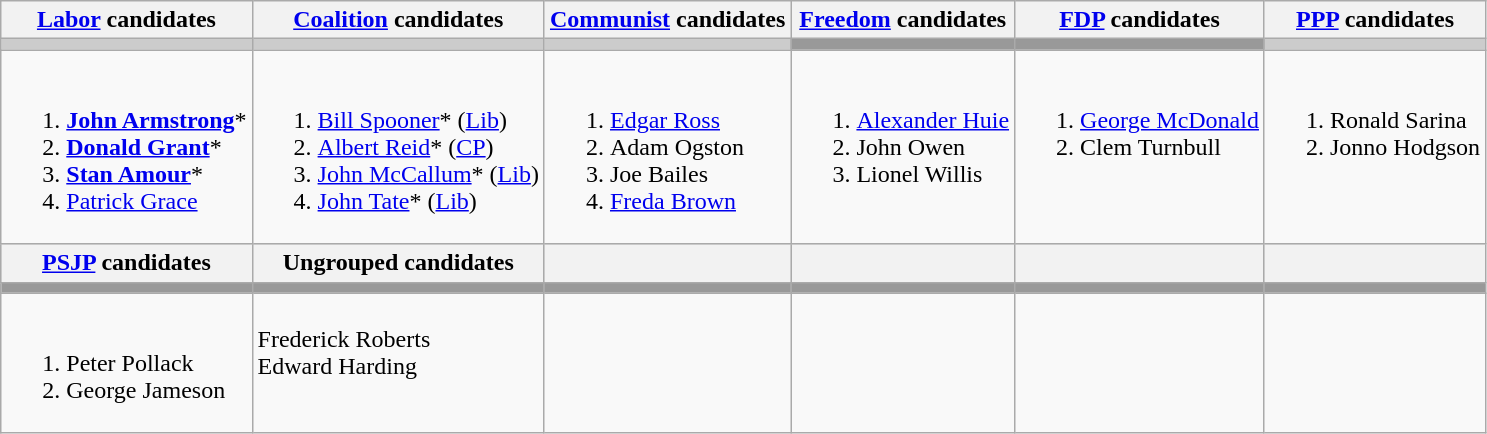<table class="wikitable">
<tr>
<th><a href='#'>Labor</a> candidates</th>
<th><a href='#'>Coalition</a> candidates</th>
<th><a href='#'>Communist</a> candidates</th>
<th><a href='#'>Freedom</a> candidates</th>
<th><a href='#'>FDP</a> candidates</th>
<th><a href='#'>PPP</a> candidates</th>
</tr>
<tr bgcolor="#cccccc">
<td></td>
<td></td>
<td></td>
<td bgcolor="#999999"></td>
<td bgcolor="#999999"></td>
<td></td>
</tr>
<tr>
<td><br><ol><li><strong><a href='#'>John Armstrong</a></strong>*</li><li><strong><a href='#'>Donald Grant</a></strong>*</li><li><strong><a href='#'>Stan Amour</a></strong>*</li><li><a href='#'>Patrick Grace</a></li></ol></td>
<td><br><ol><li><a href='#'>Bill Spooner</a>* (<a href='#'>Lib</a>)</li><li><a href='#'>Albert Reid</a>* (<a href='#'>CP</a>)</li><li><a href='#'>John McCallum</a>* (<a href='#'>Lib</a>)</li><li><a href='#'>John Tate</a>* (<a href='#'>Lib</a>)</li></ol></td>
<td valign=top><br><ol><li><a href='#'>Edgar Ross</a></li><li>Adam Ogston</li><li>Joe Bailes</li><li><a href='#'>Freda Brown</a></li></ol></td>
<td valign=top><br><ol><li><a href='#'>Alexander Huie</a></li><li>John Owen</li><li>Lionel Willis</li></ol></td>
<td valign=top><br><ol><li><a href='#'>George McDonald</a></li><li>Clem Turnbull</li></ol></td>
<td valign=top><br><ol><li>Ronald Sarina</li><li>Jonno Hodgson</li></ol></td>
</tr>
<tr bgcolor="#cccccc">
<th><a href='#'>PSJP</a> candidates</th>
<th>Ungrouped candidates</th>
<th></th>
<th></th>
<th></th>
<th></th>
</tr>
<tr bgcolor="#cccccc">
<td bgcolor="#999999"></td>
<td bgcolor="#999999"></td>
<td bgcolor="#999999"></td>
<td bgcolor="#999999"></td>
<td bgcolor="#999999"></td>
<td bgcolor="#999999"></td>
</tr>
<tr>
<td valign=top><br><ol><li>Peter Pollack</li><li>George Jameson</li></ol></td>
<td valign=top><br>Frederick Roberts<br>
Edward Harding</td>
<td valign=top></td>
<td valign=top></td>
<td valign=top></td>
<td valign=top></td>
</tr>
</table>
